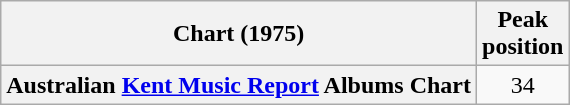<table class="wikitable plainrowheaders" style="text-align:center">
<tr>
<th>Chart (1975)</th>
<th>Peak<br>position</th>
</tr>
<tr>
<th scope="row">Australian <a href='#'>Kent Music Report</a> Albums Chart</th>
<td>34</td>
</tr>
</table>
